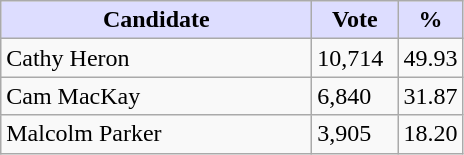<table class="wikitable">
<tr>
<th style="background:#ddf; width:200px;">Candidate</th>
<th style="background:#ddf; width:50px;">Vote</th>
<th style="background:#ddf; width:30px;">%</th>
</tr>
<tr>
<td>Cathy Heron</td>
<td>10,714</td>
<td>49.93</td>
</tr>
<tr>
<td>Cam MacKay</td>
<td>6,840</td>
<td>31.87</td>
</tr>
<tr>
<td>Malcolm Parker</td>
<td>3,905</td>
<td>18.20</td>
</tr>
</table>
